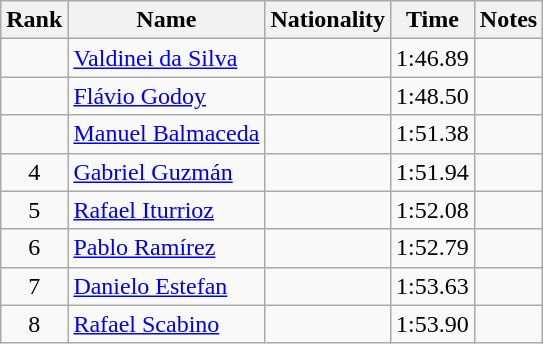<table class="wikitable sortable" style="text-align:center">
<tr>
<th>Rank</th>
<th>Name</th>
<th>Nationality</th>
<th>Time</th>
<th>Notes</th>
</tr>
<tr>
<td></td>
<td align=left><a href='#'>Valdinei da Silva</a></td>
<td align=left></td>
<td>1:46.89</td>
<td></td>
</tr>
<tr>
<td></td>
<td align=left><a href='#'>Flávio Godoy</a></td>
<td align=left></td>
<td>1:48.50</td>
<td></td>
</tr>
<tr>
<td></td>
<td align=left><a href='#'>Manuel Balmaceda</a></td>
<td align=left></td>
<td>1:51.38</td>
<td></td>
</tr>
<tr>
<td>4</td>
<td align=left><a href='#'>Gabriel Guzmán</a></td>
<td align=left></td>
<td>1:51.94</td>
<td></td>
</tr>
<tr>
<td>5</td>
<td align=left><a href='#'>Rafael Iturrioz</a></td>
<td align=left></td>
<td>1:52.08</td>
<td></td>
</tr>
<tr>
<td>6</td>
<td align=left><a href='#'>Pablo Ramírez</a></td>
<td align=left></td>
<td>1:52.79</td>
<td></td>
</tr>
<tr>
<td>7</td>
<td align=left><a href='#'>Danielo Estefan</a></td>
<td align=left></td>
<td>1:53.63</td>
<td></td>
</tr>
<tr>
<td>8</td>
<td align=left><a href='#'>Rafael Scabino</a></td>
<td align=left></td>
<td>1:53.90</td>
<td></td>
</tr>
</table>
